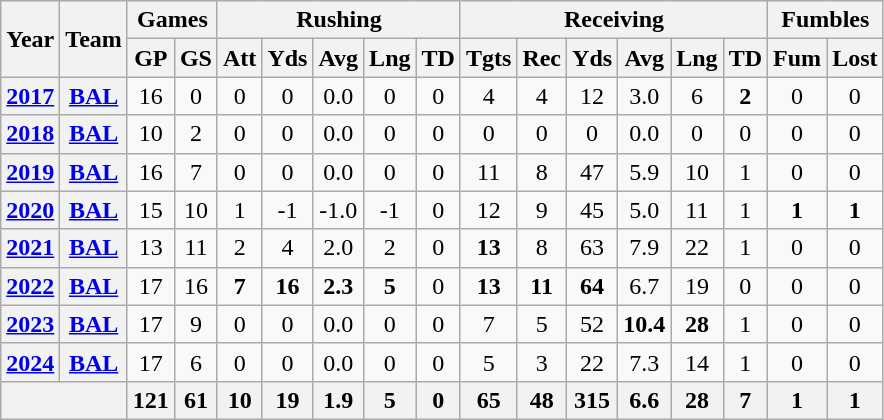<table class="wikitable" style="text-align:center;">
<tr>
<th rowspan="2">Year</th>
<th rowspan="2">Team</th>
<th colspan="2">Games</th>
<th colspan="5">Rushing</th>
<th colspan="6">Receiving</th>
<th colspan="2">Fumbles</th>
</tr>
<tr>
<th>GP</th>
<th>GS</th>
<th>Att</th>
<th>Yds</th>
<th>Avg</th>
<th>Lng</th>
<th>TD</th>
<th>Tgts</th>
<th>Rec</th>
<th>Yds</th>
<th>Avg</th>
<th>Lng</th>
<th>TD</th>
<th>Fum</th>
<th>Lost</th>
</tr>
<tr>
<th><a href='#'>2017</a></th>
<th><a href='#'>BAL</a></th>
<td>16</td>
<td>0</td>
<td>0</td>
<td>0</td>
<td>0.0</td>
<td>0</td>
<td>0</td>
<td>4</td>
<td>4</td>
<td>12</td>
<td>3.0</td>
<td>6</td>
<td><strong>2</strong></td>
<td>0</td>
<td>0</td>
</tr>
<tr>
<th><a href='#'>2018</a></th>
<th><a href='#'>BAL</a></th>
<td>10</td>
<td>2</td>
<td>0</td>
<td>0</td>
<td>0.0</td>
<td>0</td>
<td>0</td>
<td>0</td>
<td>0</td>
<td>0</td>
<td>0.0</td>
<td>0</td>
<td>0</td>
<td>0</td>
<td>0</td>
</tr>
<tr>
<th><a href='#'>2019</a></th>
<th><a href='#'>BAL</a></th>
<td>16</td>
<td>7</td>
<td>0</td>
<td>0</td>
<td>0.0</td>
<td>0</td>
<td>0</td>
<td>11</td>
<td>8</td>
<td>47</td>
<td>5.9</td>
<td>10</td>
<td>1</td>
<td>0</td>
<td>0</td>
</tr>
<tr>
<th><a href='#'>2020</a></th>
<th><a href='#'>BAL</a></th>
<td>15</td>
<td>10</td>
<td>1</td>
<td>-1</td>
<td>-1.0</td>
<td>-1</td>
<td>0</td>
<td>12</td>
<td>9</td>
<td>45</td>
<td>5.0</td>
<td>11</td>
<td>1</td>
<td><strong>1</strong></td>
<td><strong>1</strong></td>
</tr>
<tr>
<th><a href='#'>2021</a></th>
<th><a href='#'>BAL</a></th>
<td>13</td>
<td>11</td>
<td>2</td>
<td>4</td>
<td>2.0</td>
<td>2</td>
<td>0</td>
<td><strong>13</strong></td>
<td>8</td>
<td>63</td>
<td>7.9</td>
<td>22</td>
<td>1</td>
<td>0</td>
<td>0</td>
</tr>
<tr>
<th><a href='#'>2022</a></th>
<th><a href='#'>BAL</a></th>
<td>17</td>
<td>16</td>
<td><strong>7</strong></td>
<td><strong>16</strong></td>
<td><strong>2.3</strong></td>
<td><strong>5</strong></td>
<td>0</td>
<td><strong>13</strong></td>
<td><strong>11</strong></td>
<td><strong>64</strong></td>
<td>6.7</td>
<td>19</td>
<td>0</td>
<td>0</td>
<td>0</td>
</tr>
<tr>
<th><a href='#'>2023</a></th>
<th><a href='#'>BAL</a></th>
<td>17</td>
<td>9</td>
<td>0</td>
<td>0</td>
<td>0.0</td>
<td>0</td>
<td>0</td>
<td>7</td>
<td>5</td>
<td>52</td>
<td><strong>10.4</strong></td>
<td><strong>28</strong></td>
<td>1</td>
<td>0</td>
<td>0</td>
</tr>
<tr>
<th><a href='#'>2024</a></th>
<th><a href='#'>BAL</a></th>
<td>17</td>
<td>6</td>
<td>0</td>
<td>0</td>
<td>0.0</td>
<td>0</td>
<td>0</td>
<td>5</td>
<td>3</td>
<td>22</td>
<td>7.3</td>
<td>14</td>
<td>1</td>
<td>0</td>
<td>0</td>
</tr>
<tr>
<th colspan="2"></th>
<th>121</th>
<th>61</th>
<th>10</th>
<th>19</th>
<th>1.9</th>
<th>5</th>
<th>0</th>
<th>65</th>
<th>48</th>
<th>315</th>
<th>6.6</th>
<th>28</th>
<th>7</th>
<th>1</th>
<th>1</th>
</tr>
</table>
